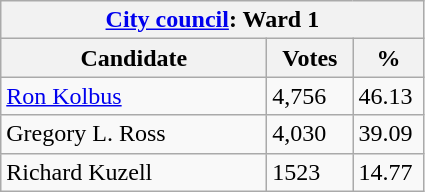<table class="wikitable">
<tr>
<th colspan="3"><a href='#'>City council</a>: Ward 1</th>
</tr>
<tr>
<th style="width: 170px">Candidate</th>
<th style="width: 50px">Votes</th>
<th style="width: 40px">%</th>
</tr>
<tr>
<td><a href='#'>Ron Kolbus</a></td>
<td>4,756</td>
<td>46.13</td>
</tr>
<tr>
<td>Gregory L. Ross</td>
<td>4,030</td>
<td>39.09</td>
</tr>
<tr>
<td>Richard Kuzell</td>
<td>1523</td>
<td>14.77</td>
</tr>
</table>
